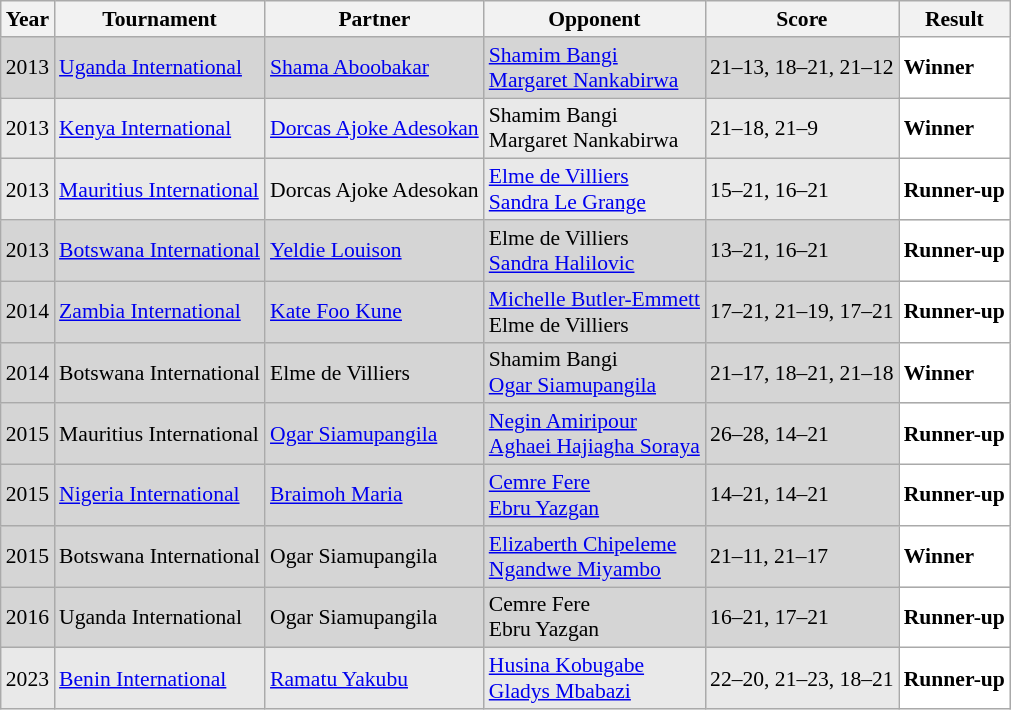<table class="sortable wikitable" style="font-size: 90%;">
<tr>
<th>Year</th>
<th>Tournament</th>
<th>Partner</th>
<th>Opponent</th>
<th>Score</th>
<th>Result</th>
</tr>
<tr style="background:#D5D5D5">
<td align="center">2013</td>
<td align="left"><a href='#'>Uganda International</a></td>
<td align="left"> <a href='#'>Shama Aboobakar</a></td>
<td align="left"> <a href='#'>Shamim Bangi</a> <br>  <a href='#'>Margaret Nankabirwa</a></td>
<td align="left">21–13, 18–21, 21–12</td>
<td style="text-align:left; background:white"> <strong>Winner</strong></td>
</tr>
<tr style="background:#E9E9E9">
<td align="center">2013</td>
<td align="left"><a href='#'>Kenya International</a></td>
<td align="left"> <a href='#'>Dorcas Ajoke Adesokan</a></td>
<td align="left"> Shamim Bangi<br>  Margaret Nankabirwa</td>
<td align="left">21–18, 21–9</td>
<td style="text-align:left; background:white"> <strong>Winner</strong></td>
</tr>
<tr style="background:#E9E9E9">
<td align="center">2013</td>
<td align="left"><a href='#'>Mauritius International</a></td>
<td align="left"> Dorcas Ajoke Adesokan</td>
<td align="left"> <a href='#'>Elme de Villiers</a> <br>  <a href='#'>Sandra Le Grange</a></td>
<td align="left">15–21, 16–21</td>
<td style="text-align:left; background:white"> <strong>Runner-up</strong></td>
</tr>
<tr style="background:#D5D5D5">
<td align="center">2013</td>
<td align="left"><a href='#'>Botswana International</a></td>
<td align="left"> <a href='#'>Yeldie Louison</a></td>
<td align="left"> Elme de Villiers<br>  <a href='#'>Sandra Halilovic</a></td>
<td align="left">13–21, 16–21</td>
<td style="text-align:left; background:white"> <strong>Runner-up</strong></td>
</tr>
<tr style="background:#D5D5D5">
<td align="center">2014</td>
<td align="left"><a href='#'>Zambia International</a></td>
<td align="left"> <a href='#'>Kate Foo Kune</a></td>
<td align="left"> <a href='#'>Michelle Butler-Emmett</a> <br>  Elme de Villiers</td>
<td align="left">17–21, 21–19, 17–21</td>
<td style="text-align:left; background:white"> <strong>Runner-up</strong></td>
</tr>
<tr style="background:#D5D5D5">
<td align="center">2014</td>
<td align="left">Botswana International</td>
<td align="left"> Elme de Villiers</td>
<td align="left"> Shamim Bangi<br>  <a href='#'>Ogar Siamupangila</a></td>
<td align="left">21–17, 18–21, 21–18</td>
<td style="text-align:left; background:white"> <strong>Winner</strong></td>
</tr>
<tr style="background:#D5D5D5">
<td align="center">2015</td>
<td align="left">Mauritius International</td>
<td align="left"> <a href='#'>Ogar Siamupangila</a></td>
<td align="left"> <a href='#'>Negin Amiripour</a> <br>  <a href='#'>Aghaei Hajiagha Soraya</a></td>
<td align="left">26–28, 14–21</td>
<td style="text-align:left; background:white"> <strong>Runner-up</strong></td>
</tr>
<tr style="background:#D5D5D5">
<td align="center">2015</td>
<td align="left"><a href='#'>Nigeria International</a></td>
<td align="left"> <a href='#'>Braimoh Maria</a></td>
<td align="left"> <a href='#'>Cemre Fere</a> <br>  <a href='#'>Ebru Yazgan</a></td>
<td align="left">14–21, 14–21</td>
<td style="text-align:left; background:white"> <strong>Runner-up</strong></td>
</tr>
<tr style="background:#D5D5D5">
<td align="center">2015</td>
<td align="left">Botswana International</td>
<td align="left"> Ogar Siamupangila</td>
<td align="left"> <a href='#'>Elizaberth Chipeleme</a> <br>  <a href='#'>Ngandwe Miyambo</a></td>
<td align="left">21–11, 21–17</td>
<td style="text-align:left; background:white"> <strong>Winner</strong></td>
</tr>
<tr style="background:#D5D5D5">
<td align="center">2016</td>
<td align="left">Uganda International</td>
<td align="left"> Ogar Siamupangila</td>
<td align="left"> Cemre Fere<br>  Ebru Yazgan</td>
<td align="left">16–21, 17–21</td>
<td style="text-align:left; background:white"> <strong>Runner-up</strong></td>
</tr>
<tr style="background:#E9E9E9">
<td align="center">2023</td>
<td align="left"><a href='#'>Benin International</a></td>
<td align="left"> <a href='#'>Ramatu Yakubu</a></td>
<td align="left"> <a href='#'>Husina Kobugabe</a><br>  <a href='#'>Gladys Mbabazi</a></td>
<td align="left">22–20, 21–23, 18–21</td>
<td style="text-align:left; background:white"> <strong>Runner-up</strong></td>
</tr>
</table>
